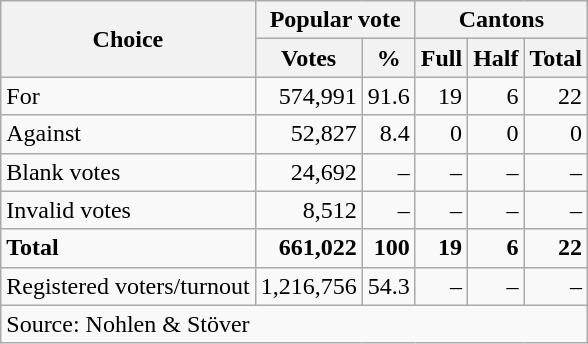<table class=wikitable style=text-align:right>
<tr>
<th rowspan=2>Choice</th>
<th colspan=2>Popular vote</th>
<th colspan=3>Cantons</th>
</tr>
<tr>
<th>Votes</th>
<th>%</th>
<th>Full</th>
<th>Half</th>
<th>Total</th>
</tr>
<tr>
<td align=left>For</td>
<td>574,991</td>
<td>91.6</td>
<td>19</td>
<td>6</td>
<td>22</td>
</tr>
<tr>
<td align=left>Against</td>
<td>52,827</td>
<td>8.4</td>
<td>0</td>
<td>0</td>
<td>0</td>
</tr>
<tr>
<td align=left>Blank votes</td>
<td>24,692</td>
<td>–</td>
<td>–</td>
<td>–</td>
<td>–</td>
</tr>
<tr>
<td align=left>Invalid votes</td>
<td>8,512</td>
<td>–</td>
<td>–</td>
<td>–</td>
<td>–</td>
</tr>
<tr>
<td align=left><strong>Total</strong></td>
<td><strong>661,022</strong></td>
<td><strong>100</strong></td>
<td><strong>19</strong></td>
<td><strong>6</strong></td>
<td><strong>22</strong></td>
</tr>
<tr>
<td align=left>Registered voters/turnout</td>
<td>1,216,756</td>
<td>54.3</td>
<td>–</td>
<td>–</td>
<td>–</td>
</tr>
<tr>
<td align=left colspan=6>Source: Nohlen & Stöver</td>
</tr>
</table>
